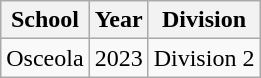<table class="wikitable">
<tr>
<th>School</th>
<th>Year</th>
<th>Division</th>
</tr>
<tr>
<td>Osceola</td>
<td>2023</td>
<td>Division 2</td>
</tr>
</table>
